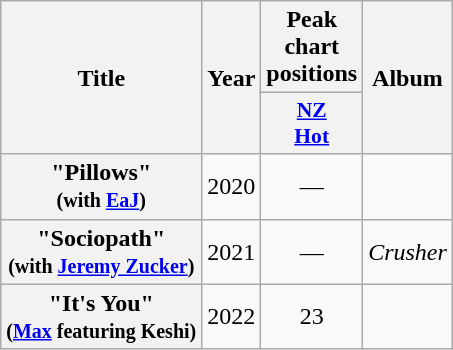<table class="wikitable plainrowheaders" style="text-align:center;" border="1">
<tr>
<th rowspan="2" scope="col">Title</th>
<th rowspan="2" scope="col">Year</th>
<th>Peak chart positions</th>
<th rowspan="2" scope="col">Album</th>
</tr>
<tr>
<th scope="col" style="width:2.7em;font-size:90%;"><a href='#'>NZ<br>Hot</a><br></th>
</tr>
<tr>
<th scope="row">"Pillows"<br><small>(with <a href='#'>EaJ</a>)</small></th>
<td>2020</td>
<td>—</td>
<td></td>
</tr>
<tr>
<th scope="row">"Sociopath"<br><small>(with <a href='#'>Jeremy Zucker</a>)</small></th>
<td>2021</td>
<td>—</td>
<td><em>Crusher</em></td>
</tr>
<tr>
<th scope="row">"It's You"<br><small>(<a href='#'>Max</a> featuring Keshi)</small></th>
<td>2022</td>
<td>23</td>
<td></td>
</tr>
</table>
